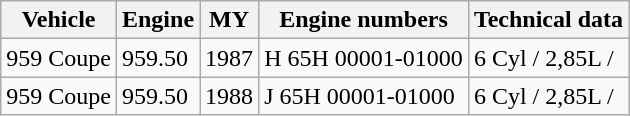<table class="wikitable">
<tr>
<th>Vehicle</th>
<th>Engine</th>
<th>MY</th>
<th>Engine numbers</th>
<th>Technical data</th>
</tr>
<tr>
<td>959 Coupe</td>
<td>959.50</td>
<td>1987</td>
<td>H 65H 00001-01000</td>
<td>6 Cyl / 2,85L / </td>
</tr>
<tr>
<td>959 Coupe</td>
<td>959.50</td>
<td>1988</td>
<td>J 65H 00001-01000</td>
<td>6 Cyl / 2,85L / </td>
</tr>
</table>
